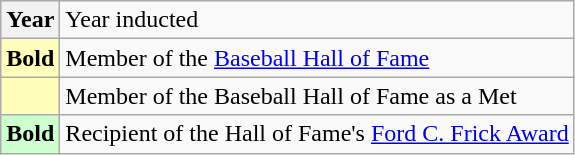<table class="wikitable">
<tr>
<th scope="row">Year</th>
<td>Year inducted</td>
</tr>
<tr>
<th scope="row" style="background:#ffb;"><strong>Bold</strong></th>
<td>Member of the <a href='#'>Baseball Hall of Fame</a></td>
</tr>
<tr>
<th scope="row" style="background:#ffb;"></th>
<td>Member of the Baseball Hall of Fame as a Met</td>
</tr>
<tr>
<th scope="row" style="background:#cfc;"><strong>Bold</strong></th>
<td>Recipient of the Hall of Fame's <a href='#'>Ford C. Frick Award</a></td>
</tr>
</table>
